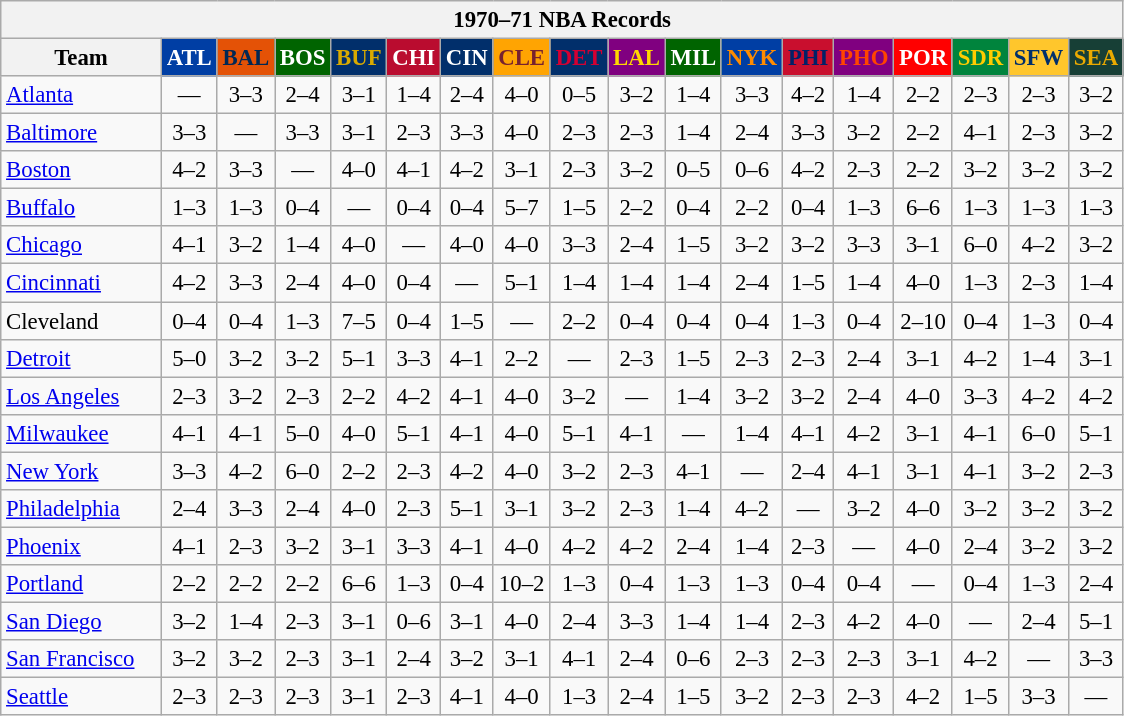<table class="wikitable" style="font-size:95%; text-align:center;">
<tr>
<th colspan=18>1970–71 NBA Records</th>
</tr>
<tr>
<th width=100>Team</th>
<th style="background:#003EA4;color:#FFFFFF;width=35">ATL</th>
<th style="background:#E45206;color:#012854;width=35">BAL</th>
<th style="background:#006400;color:#FFFFFF;width=35">BOS</th>
<th style="background:#012F6B;color:#D9AA00;width=35">BUF</th>
<th style="background:#BA0C2F;color:#FFFFFF;width=35">CHI</th>
<th style="background:#012F6B;color:#FFFFFF;width=35">CIN</th>
<th style="background:#FFA402;color:#77222F;width=35">CLE</th>
<th style="background:#012F6B;color:#D40032;width=35">DET</th>
<th style="background:#800080;color:#FFD700;width=35">LAL</th>
<th style="background:#006400;color:#FFFFFF;width=35">MIL</th>
<th style="background:#003EA4;color:#FF8C00;width=35">NYK</th>
<th style="background:#C90F2E;color:#022167;width=35">PHI</th>
<th style="background:#800080;color:#FF4500;width=35">PHO</th>
<th style="background:#FF0000;color:#FFFFFF;width=35">POR</th>
<th style="background:#00843D;color:#FFCC00;width=35">SDR</th>
<th style="background:#FFC62C;color:#012F6B;width=35">SFW</th>
<th style="background:#173F36;color:#EBAA00;width=35">SEA</th>
</tr>
<tr>
<td style="text-align:left;"><a href='#'>Atlanta</a></td>
<td>—</td>
<td>3–3</td>
<td>2–4</td>
<td>3–1</td>
<td>1–4</td>
<td>2–4</td>
<td>4–0</td>
<td>0–5</td>
<td>3–2</td>
<td>1–4</td>
<td>3–3</td>
<td>4–2</td>
<td>1–4</td>
<td>2–2</td>
<td>2–3</td>
<td>2–3</td>
<td>3–2</td>
</tr>
<tr>
<td style="text-align:left;"><a href='#'>Baltimore</a></td>
<td>3–3</td>
<td>—</td>
<td>3–3</td>
<td>3–1</td>
<td>2–3</td>
<td>3–3</td>
<td>4–0</td>
<td>2–3</td>
<td>2–3</td>
<td>1–4</td>
<td>2–4</td>
<td>3–3</td>
<td>3–2</td>
<td>2–2</td>
<td>4–1</td>
<td>2–3</td>
<td>3–2</td>
</tr>
<tr>
<td style="text-align:left;"><a href='#'>Boston</a></td>
<td>4–2</td>
<td>3–3</td>
<td>—</td>
<td>4–0</td>
<td>4–1</td>
<td>4–2</td>
<td>3–1</td>
<td>2–3</td>
<td>3–2</td>
<td>0–5</td>
<td>0–6</td>
<td>4–2</td>
<td>2–3</td>
<td>2–2</td>
<td>3–2</td>
<td>3–2</td>
<td>3–2</td>
</tr>
<tr>
<td style="text-align:left;"><a href='#'>Buffalo</a></td>
<td>1–3</td>
<td>1–3</td>
<td>0–4</td>
<td>—</td>
<td>0–4</td>
<td>0–4</td>
<td>5–7</td>
<td>1–5</td>
<td>2–2</td>
<td>0–4</td>
<td>2–2</td>
<td>0–4</td>
<td>1–3</td>
<td>6–6</td>
<td>1–3</td>
<td>1–3</td>
<td>1–3</td>
</tr>
<tr>
<td style="text-align:left;"><a href='#'>Chicago</a></td>
<td>4–1</td>
<td>3–2</td>
<td>1–4</td>
<td>4–0</td>
<td>—</td>
<td>4–0</td>
<td>4–0</td>
<td>3–3</td>
<td>2–4</td>
<td>1–5</td>
<td>3–2</td>
<td>3–2</td>
<td>3–3</td>
<td>3–1</td>
<td>6–0</td>
<td>4–2</td>
<td>3–2</td>
</tr>
<tr>
<td style="text-align:left;"><a href='#'>Cincinnati</a></td>
<td>4–2</td>
<td>3–3</td>
<td>2–4</td>
<td>4–0</td>
<td>0–4</td>
<td>—</td>
<td>5–1</td>
<td>1–4</td>
<td>1–4</td>
<td>1–4</td>
<td>2–4</td>
<td>1–5</td>
<td>1–4</td>
<td>4–0</td>
<td>1–3</td>
<td>2–3</td>
<td>1–4</td>
</tr>
<tr>
<td style="text-align:left;">Cleveland</td>
<td>0–4</td>
<td>0–4</td>
<td>1–3</td>
<td>7–5</td>
<td>0–4</td>
<td>1–5</td>
<td>—</td>
<td>2–2</td>
<td>0–4</td>
<td>0–4</td>
<td>0–4</td>
<td>1–3</td>
<td>0–4</td>
<td>2–10</td>
<td>0–4</td>
<td>1–3</td>
<td>0–4</td>
</tr>
<tr>
<td style="text-align:left;"><a href='#'>Detroit</a></td>
<td>5–0</td>
<td>3–2</td>
<td>3–2</td>
<td>5–1</td>
<td>3–3</td>
<td>4–1</td>
<td>2–2</td>
<td>—</td>
<td>2–3</td>
<td>1–5</td>
<td>2–3</td>
<td>2–3</td>
<td>2–4</td>
<td>3–1</td>
<td>4–2</td>
<td>1–4</td>
<td>3–1</td>
</tr>
<tr>
<td style="text-align:left;"><a href='#'>Los Angeles</a></td>
<td>2–3</td>
<td>3–2</td>
<td>2–3</td>
<td>2–2</td>
<td>4–2</td>
<td>4–1</td>
<td>4–0</td>
<td>3–2</td>
<td>—</td>
<td>1–4</td>
<td>3–2</td>
<td>3–2</td>
<td>2–4</td>
<td>4–0</td>
<td>3–3</td>
<td>4–2</td>
<td>4–2</td>
</tr>
<tr>
<td style="text-align:left;"><a href='#'>Milwaukee</a></td>
<td>4–1</td>
<td>4–1</td>
<td>5–0</td>
<td>4–0</td>
<td>5–1</td>
<td>4–1</td>
<td>4–0</td>
<td>5–1</td>
<td>4–1</td>
<td>—</td>
<td>1–4</td>
<td>4–1</td>
<td>4–2</td>
<td>3–1</td>
<td>4–1</td>
<td>6–0</td>
<td>5–1</td>
</tr>
<tr>
<td style="text-align:left;"><a href='#'>New York</a></td>
<td>3–3</td>
<td>4–2</td>
<td>6–0</td>
<td>2–2</td>
<td>2–3</td>
<td>4–2</td>
<td>4–0</td>
<td>3–2</td>
<td>2–3</td>
<td>4–1</td>
<td>—</td>
<td>2–4</td>
<td>4–1</td>
<td>3–1</td>
<td>4–1</td>
<td>3–2</td>
<td>2–3</td>
</tr>
<tr>
<td style="text-align:left;"><a href='#'>Philadelphia</a></td>
<td>2–4</td>
<td>3–3</td>
<td>2–4</td>
<td>4–0</td>
<td>2–3</td>
<td>5–1</td>
<td>3–1</td>
<td>3–2</td>
<td>2–3</td>
<td>1–4</td>
<td>4–2</td>
<td>—</td>
<td>3–2</td>
<td>4–0</td>
<td>3–2</td>
<td>3–2</td>
<td>3–2</td>
</tr>
<tr>
<td style="text-align:left;"><a href='#'>Phoenix</a></td>
<td>4–1</td>
<td>2–3</td>
<td>3–2</td>
<td>3–1</td>
<td>3–3</td>
<td>4–1</td>
<td>4–0</td>
<td>4–2</td>
<td>4–2</td>
<td>2–4</td>
<td>1–4</td>
<td>2–3</td>
<td>—</td>
<td>4–0</td>
<td>2–4</td>
<td>3–2</td>
<td>3–2</td>
</tr>
<tr>
<td style="text-align:left;"><a href='#'>Portland</a></td>
<td>2–2</td>
<td>2–2</td>
<td>2–2</td>
<td>6–6</td>
<td>1–3</td>
<td>0–4</td>
<td>10–2</td>
<td>1–3</td>
<td>0–4</td>
<td>1–3</td>
<td>1–3</td>
<td>0–4</td>
<td>0–4</td>
<td>—</td>
<td>0–4</td>
<td>1–3</td>
<td>2–4</td>
</tr>
<tr>
<td style="text-align:left;"><a href='#'>San Diego</a></td>
<td>3–2</td>
<td>1–4</td>
<td>2–3</td>
<td>3–1</td>
<td>0–6</td>
<td>3–1</td>
<td>4–0</td>
<td>2–4</td>
<td>3–3</td>
<td>1–4</td>
<td>1–4</td>
<td>2–3</td>
<td>4–2</td>
<td>4–0</td>
<td>—</td>
<td>2–4</td>
<td>5–1</td>
</tr>
<tr>
<td style="text-align:left;"><a href='#'>San Francisco</a></td>
<td>3–2</td>
<td>3–2</td>
<td>2–3</td>
<td>3–1</td>
<td>2–4</td>
<td>3–2</td>
<td>3–1</td>
<td>4–1</td>
<td>2–4</td>
<td>0–6</td>
<td>2–3</td>
<td>2–3</td>
<td>2–3</td>
<td>3–1</td>
<td>4–2</td>
<td>—</td>
<td>3–3</td>
</tr>
<tr>
<td style="text-align:left;"><a href='#'>Seattle</a></td>
<td>2–3</td>
<td>2–3</td>
<td>2–3</td>
<td>3–1</td>
<td>2–3</td>
<td>4–1</td>
<td>4–0</td>
<td>1–3</td>
<td>2–4</td>
<td>1–5</td>
<td>3–2</td>
<td>2–3</td>
<td>2–3</td>
<td>4–2</td>
<td>1–5</td>
<td>3–3</td>
<td>—</td>
</tr>
</table>
